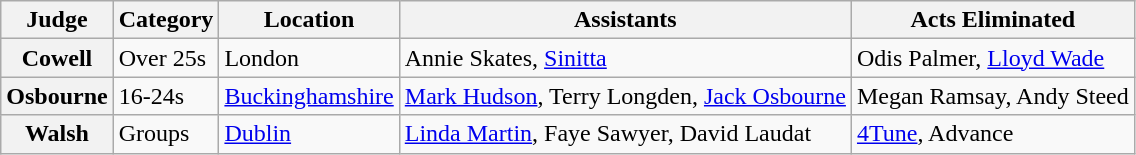<table class="wikitable sortable plainrowheaders">
<tr>
<th>Judge</th>
<th>Category</th>
<th>Location</th>
<th>Assistants</th>
<th>Acts Eliminated</th>
</tr>
<tr>
<th scope="row">Cowell</th>
<td>Over 25s</td>
<td>London</td>
<td>Annie Skates, <a href='#'>Sinitta</a></td>
<td>Odis Palmer, <a href='#'>Lloyd Wade</a></td>
</tr>
<tr>
<th scope="row">Osbourne</th>
<td>16-24s</td>
<td><a href='#'>Buckinghamshire</a></td>
<td><a href='#'>Mark Hudson</a>, Terry Longden, <a href='#'>Jack Osbourne</a></td>
<td>Megan Ramsay, Andy Steed</td>
</tr>
<tr>
<th scope="row">Walsh</th>
<td>Groups</td>
<td><a href='#'>Dublin</a></td>
<td><a href='#'>Linda Martin</a>, Faye Sawyer, David Laudat</td>
<td><a href='#'>4Tune</a>, Advance</td>
</tr>
</table>
